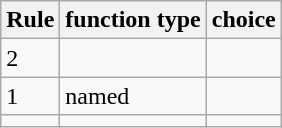<table class="wikitable mw-collapsible mw-collapsed" style="white-space: nowrap;">
<tr>
<th>Rule</th>
<th>function type</th>
<th>choice</th>
</tr>
<tr>
<td>2</td>
<td></td>
<td></td>
</tr>
<tr>
<td>1</td>
<td>named</td>
<td></td>
</tr>
<tr>
<td></td>
<td></td>
<td></td>
</tr>
</table>
